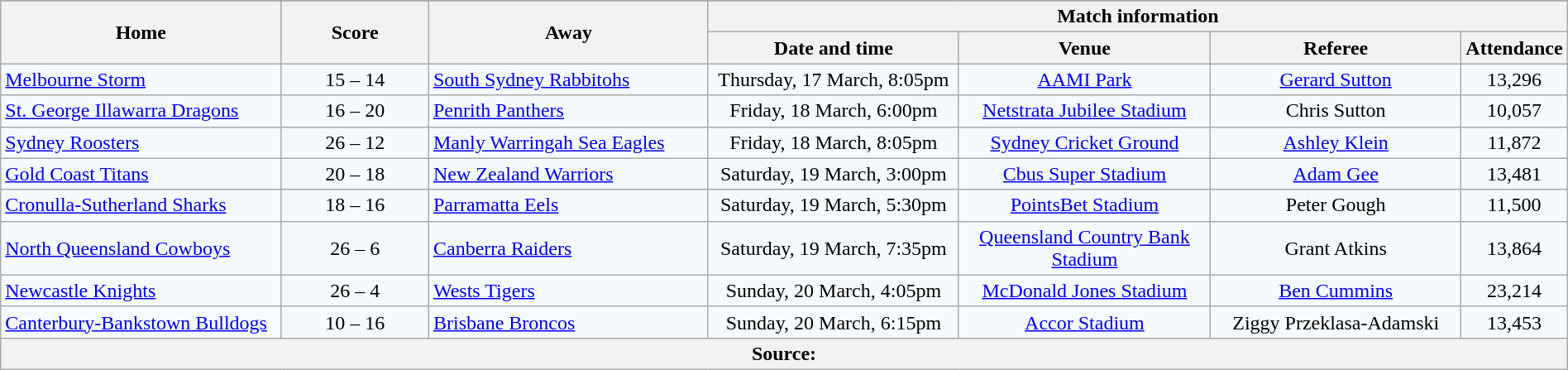<table class="wikitable" style="border-collapse:collapse; text-align:center; width:100%;">
<tr style="background:#c1d8ff;">
</tr>
<tr style="background:#c1d8ff;">
<th rowspan="2" style="width:19%;">Home</th>
<th rowspan="2" style="width:10%;">Score</th>
<th rowspan="2" style="width:19%;">Away</th>
<th colspan="6">Match information</th>
</tr>
<tr style="background:#efefef;">
<th width=17%>Date and time</th>
<th width=17%>Venue</th>
<th width=17%>Referee</th>
<th width=5%>Attendance</th>
</tr>
<tr style="text-align:center; background:#f5faff;">
<td align="left"> <a href='#'>Melbourne Storm</a></td>
<td>15 – 14</td>
<td align="left"> <a href='#'>South Sydney Rabbitohs</a></td>
<td>Thursday, 17 March, 8:05pm</td>
<td><a href='#'>AAMI Park</a></td>
<td><a href='#'>Gerard Sutton</a></td>
<td>13,296</td>
</tr>
<tr style="text-align:center; background:#f5faff;">
<td align="left"> <a href='#'>St. George Illawarra Dragons</a></td>
<td>16 – 20</td>
<td align="left"> <a href='#'>Penrith Panthers</a></td>
<td>Friday, 18 March, 6:00pm</td>
<td><a href='#'>Netstrata Jubilee Stadium</a></td>
<td>Chris Sutton</td>
<td>10,057</td>
</tr>
<tr style="text-align:center; background:#f5faff;">
<td align="left"> <a href='#'>Sydney Roosters</a></td>
<td>26 – 12</td>
<td align="left"> <a href='#'>Manly Warringah Sea Eagles</a></td>
<td>Friday, 18 March, 8:05pm</td>
<td><a href='#'>Sydney Cricket Ground</a></td>
<td><a href='#'>Ashley Klein</a></td>
<td>11,872</td>
</tr>
<tr style="text-align:center; background:#f5faff;">
<td align="left"> <a href='#'>Gold Coast Titans</a></td>
<td>20 – 18</td>
<td align="left"> <a href='#'>New Zealand Warriors</a></td>
<td>Saturday, 19 March, 3:00pm</td>
<td><a href='#'>Cbus Super Stadium</a></td>
<td><a href='#'>Adam Gee</a></td>
<td>13,481</td>
</tr>
<tr style="text-align:center; background:#f5faff;">
<td align="left"> <a href='#'>Cronulla-Sutherland Sharks</a></td>
<td>18 – 16</td>
<td align="left"> <a href='#'>Parramatta Eels</a></td>
<td>Saturday, 19 March, 5:30pm</td>
<td><a href='#'>PointsBet Stadium</a></td>
<td>Peter Gough</td>
<td>11,500</td>
</tr>
<tr style="text-align:center; background:#f5faff;">
<td align="left"> <a href='#'>North Queensland Cowboys</a></td>
<td>26 – 6</td>
<td align="left"> <a href='#'>Canberra Raiders</a></td>
<td>Saturday, 19 March, 7:35pm</td>
<td><a href='#'>Queensland Country Bank Stadium</a></td>
<td>Grant Atkins</td>
<td>13,864</td>
</tr>
<tr style="text-align:center; background:#f5faff;">
<td align="left"> <a href='#'>Newcastle Knights</a></td>
<td>26 – 4</td>
<td align="left"> <a href='#'>Wests Tigers</a></td>
<td>Sunday, 20 March, 4:05pm</td>
<td><a href='#'>McDonald Jones Stadium</a></td>
<td><a href='#'>Ben Cummins</a></td>
<td>23,214</td>
</tr>
<tr style="text-align:center; background:#f5faff;">
<td align="left"> <a href='#'>Canterbury-Bankstown Bulldogs</a></td>
<td>10 – 16</td>
<td align="left"> <a href='#'>Brisbane Broncos</a></td>
<td>Sunday, 20 March, 6:15pm</td>
<td><a href='#'>Accor Stadium</a></td>
<td>Ziggy Przeklasa-Adamski</td>
<td>13,453</td>
</tr>
<tr>
<th colspan="7">Source:</th>
</tr>
</table>
